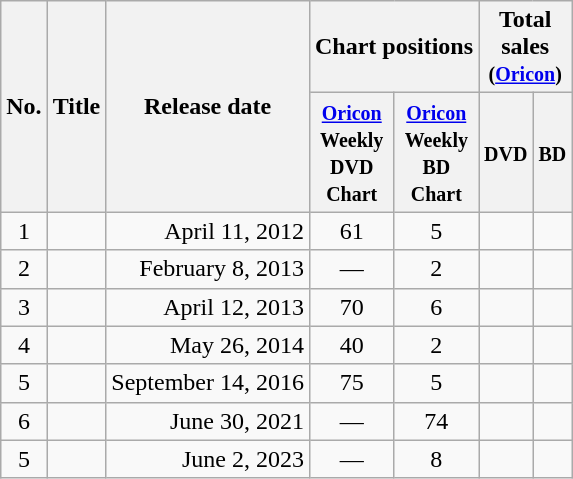<table class="wikitable" style="text-align:center">
<tr>
<th rowspan="2">No.</th>
<th rowspan="2">Title</th>
<th rowspan="2">Release date</th>
<th colspan="2">Chart positions</th>
<th colspan="2">Total<br>sales<br><small>(<a href='#'>Oricon</a>)</small></th>
</tr>
<tr>
<th><small><a href='#'>Oricon</a><br>Weekly<br>DVD<br>Chart</small></th>
<th><small><a href='#'>Oricon</a><br>Weekly<br>BD<br>Chart</small></th>
<th><small>DVD</small></th>
<th><small>BD</small></th>
</tr>
<tr>
<td>1</td>
<td align="left"></td>
<td align="right">April 11, 2012</td>
<td>61</td>
<td>5</td>
<td></td>
<td></td>
</tr>
<tr>
<td>2</td>
<td align="left"></td>
<td align="right">February 8, 2013</td>
<td>—</td>
<td>2</td>
<td></td>
<td></td>
</tr>
<tr>
<td>3</td>
<td align="left"></td>
<td align="right">April 12, 2013</td>
<td>70</td>
<td>6</td>
<td></td>
<td></td>
</tr>
<tr>
<td>4</td>
<td align="left"></td>
<td align="right">May 26, 2014</td>
<td>40</td>
<td>2</td>
<td></td>
<td></td>
</tr>
<tr>
<td>5</td>
<td align="left"></td>
<td align="right">September 14, 2016</td>
<td>75</td>
<td>5</td>
<td></td>
<td></td>
</tr>
<tr>
<td>6</td>
<td align="left"></td>
<td align="right">June 30, 2021</td>
<td>—</td>
<td>74</td>
<td></td>
<td></td>
</tr>
<tr>
<td>5</td>
<td align="left"></td>
<td align="right">June 2, 2023</td>
<td>—</td>
<td>8</td>
<td></td>
<td></td>
</tr>
</table>
